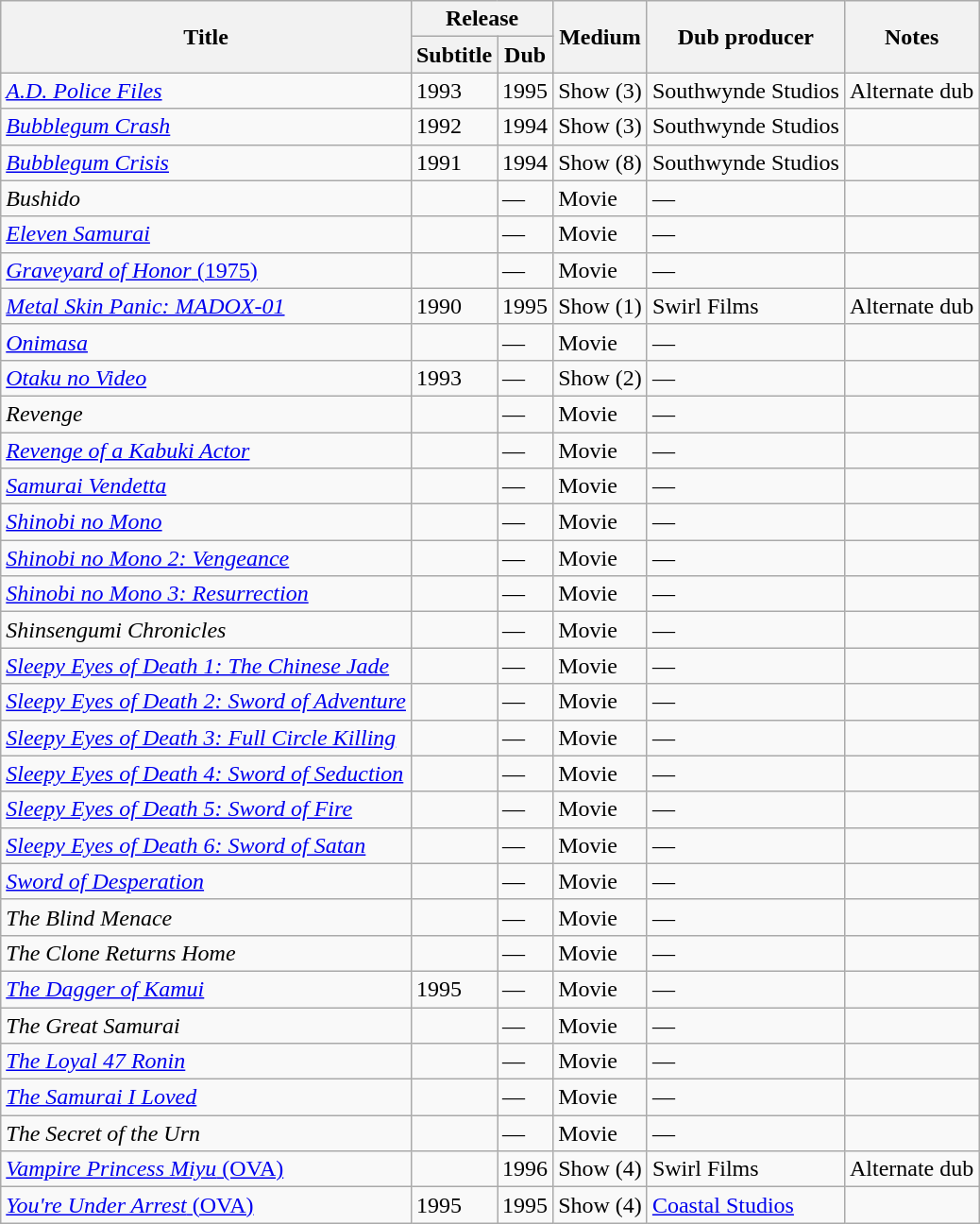<table class="wikitable sortable mw-collapsible">
<tr>
<th rowspan="2">Title</th>
<th colspan="2">Release</th>
<th rowspan="2">Medium</th>
<th rowspan="2">Dub producer</th>
<th rowspan="2">Notes</th>
</tr>
<tr>
<th>Subtitle</th>
<th>Dub</th>
</tr>
<tr>
<td><em><a href='#'>A.D. Police Files</a></em></td>
<td>1993</td>
<td>1995</td>
<td>Show (3)</td>
<td>Southwynde Studios</td>
<td>Alternate dub</td>
</tr>
<tr>
<td><em><a href='#'>Bubblegum Crash</a></em></td>
<td>1992</td>
<td>1994</td>
<td>Show (3)</td>
<td>Southwynde Studios</td>
<td></td>
</tr>
<tr>
<td><em><a href='#'>Bubblegum Crisis</a></em></td>
<td>1991</td>
<td>1994</td>
<td>Show (8)</td>
<td>Southwynde Studios</td>
<td></td>
</tr>
<tr>
<td><em>Bushido</em></td>
<td></td>
<td>—</td>
<td>Movie</td>
<td>—</td>
<td></td>
</tr>
<tr>
<td><em><a href='#'>Eleven Samurai</a></em></td>
<td></td>
<td>—</td>
<td>Movie</td>
<td>—</td>
<td></td>
</tr>
<tr>
<td><a href='#'><em>Graveyard of Honor</em> (1975)</a></td>
<td></td>
<td>—</td>
<td>Movie</td>
<td>—</td>
<td></td>
</tr>
<tr>
<td><em><a href='#'>Metal Skin Panic: MADOX-01</a></em></td>
<td>1990</td>
<td>1995</td>
<td>Show (1)</td>
<td>Swirl Films</td>
<td>Alternate dub</td>
</tr>
<tr>
<td><em><a href='#'>Onimasa</a></em></td>
<td></td>
<td>—</td>
<td>Movie</td>
<td>—</td>
<td></td>
</tr>
<tr>
<td><em><a href='#'>Otaku no Video</a></em></td>
<td>1993</td>
<td>—</td>
<td>Show (2)</td>
<td>—</td>
<td></td>
</tr>
<tr>
<td><em>Revenge</em></td>
<td></td>
<td>—</td>
<td>Movie</td>
<td>—</td>
<td></td>
</tr>
<tr>
<td><em><a href='#'>Revenge of a Kabuki Actor</a></em></td>
<td></td>
<td>—</td>
<td>Movie</td>
<td>—</td>
<td></td>
</tr>
<tr>
<td><em><a href='#'>Samurai Vendetta</a></em></td>
<td></td>
<td>—</td>
<td>Movie</td>
<td>—</td>
<td></td>
</tr>
<tr>
<td><em><a href='#'>Shinobi no Mono</a></em></td>
<td></td>
<td>—</td>
<td>Movie</td>
<td>—</td>
<td></td>
</tr>
<tr>
<td><em><a href='#'>Shinobi no Mono 2: Vengeance</a></em></td>
<td></td>
<td>—</td>
<td>Movie</td>
<td>—</td>
<td></td>
</tr>
<tr>
<td><em><a href='#'>Shinobi no Mono 3: Resurrection</a></em></td>
<td></td>
<td>—</td>
<td>Movie</td>
<td>—</td>
<td></td>
</tr>
<tr>
<td><em>Shinsengumi Chronicles</em></td>
<td></td>
<td>—</td>
<td>Movie</td>
<td>—</td>
<td></td>
</tr>
<tr>
<td><em><a href='#'>Sleepy Eyes of Death 1: The Chinese Jade</a></em></td>
<td></td>
<td>—</td>
<td>Movie</td>
<td>—</td>
<td></td>
</tr>
<tr>
<td><em><a href='#'>Sleepy Eyes of Death 2: Sword of Adventure</a></em></td>
<td></td>
<td>—</td>
<td>Movie</td>
<td>—</td>
<td></td>
</tr>
<tr>
<td><em><a href='#'>Sleepy Eyes of Death 3: Full Circle Killing</a></em></td>
<td></td>
<td>—</td>
<td>Movie</td>
<td>—</td>
<td></td>
</tr>
<tr>
<td><em><a href='#'>Sleepy Eyes of Death 4: Sword of Seduction</a></em></td>
<td></td>
<td>—</td>
<td>Movie</td>
<td>—</td>
<td></td>
</tr>
<tr>
<td><em><a href='#'>Sleepy Eyes of Death 5: Sword of Fire</a></em></td>
<td></td>
<td>—</td>
<td>Movie</td>
<td>—</td>
<td></td>
</tr>
<tr>
<td><em><a href='#'>Sleepy Eyes of Death 6: Sword of Satan</a></em></td>
<td></td>
<td>—</td>
<td>Movie</td>
<td>—</td>
<td></td>
</tr>
<tr>
<td><em><a href='#'>Sword of Desperation</a></em></td>
<td></td>
<td>—</td>
<td>Movie</td>
<td>—</td>
<td></td>
</tr>
<tr>
<td><em>The Blind Menace</em></td>
<td></td>
<td>—</td>
<td>Movie</td>
<td>—</td>
<td></td>
</tr>
<tr>
<td><em>The Clone Returns Home</em></td>
<td></td>
<td>—</td>
<td>Movie</td>
<td>—</td>
<td></td>
</tr>
<tr>
<td><em><a href='#'>The Dagger of Kamui</a></em></td>
<td>1995</td>
<td>—</td>
<td>Movie</td>
<td>—</td>
<td></td>
</tr>
<tr>
<td><em>The Great Samurai</em></td>
<td></td>
<td>—</td>
<td>Movie</td>
<td>—</td>
<td></td>
</tr>
<tr>
<td><em><a href='#'>The Loyal 47 Ronin</a></em></td>
<td></td>
<td>—</td>
<td>Movie</td>
<td>—</td>
<td></td>
</tr>
<tr>
<td><em><a href='#'>The Samurai I Loved</a></em></td>
<td></td>
<td>—</td>
<td>Movie</td>
<td>—</td>
<td></td>
</tr>
<tr>
<td><em>The Secret of the Urn</em></td>
<td></td>
<td>—</td>
<td>Movie</td>
<td>—</td>
<td></td>
</tr>
<tr>
<td><a href='#'><em>Vampire Princess Miyu</em> (OVA)</a></td>
<td></td>
<td>1996</td>
<td>Show (4)</td>
<td>Swirl Films</td>
<td>Alternate dub</td>
</tr>
<tr>
<td><a href='#'><em>You're Under Arrest</em> (OVA)</a></td>
<td>1995</td>
<td>1995</td>
<td>Show (4)</td>
<td><a href='#'>Coastal Studios</a></td>
<td></td>
</tr>
</table>
